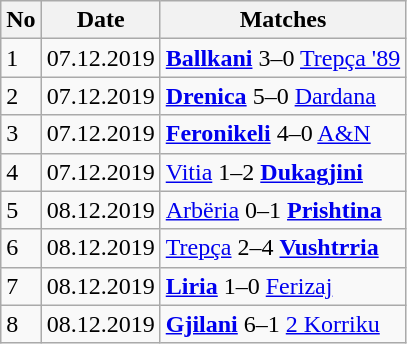<table class="wikitable">
<tr>
<th>No</th>
<th>Date</th>
<th>Matches</th>
</tr>
<tr>
<td>1</td>
<td>07.12.2019</td>
<td><strong><a href='#'>Ballkani</a></strong> 3–0 <a href='#'>Trepça '89</a></td>
</tr>
<tr>
<td>2</td>
<td>07.12.2019</td>
<td><strong><a href='#'>Drenica</a></strong> 5–0 <a href='#'>Dardana</a></td>
</tr>
<tr>
<td>3</td>
<td>07.12.2019</td>
<td><strong><a href='#'>Feronikeli</a></strong> 4–0 <a href='#'>A&N</a></td>
</tr>
<tr>
<td>4</td>
<td>07.12.2019</td>
<td><a href='#'>Vitia</a> 1–2 <strong><a href='#'>Dukagjini</a></strong></td>
</tr>
<tr>
<td>5</td>
<td>08.12.2019</td>
<td><a href='#'>Arbëria</a> 0–1 <strong><a href='#'>Prishtina</a></strong></td>
</tr>
<tr>
<td>6</td>
<td>08.12.2019</td>
<td><a href='#'>Trepça</a> 2–4 <strong><a href='#'>Vushtrria</a></strong></td>
</tr>
<tr>
<td>7</td>
<td>08.12.2019</td>
<td><strong><a href='#'>Liria</a></strong> 1–0 <a href='#'>Ferizaj</a></td>
</tr>
<tr>
<td>8</td>
<td>08.12.2019</td>
<td><strong><a href='#'>Gjilani</a></strong> 6–1 <a href='#'>2 Korriku</a></td>
</tr>
</table>
